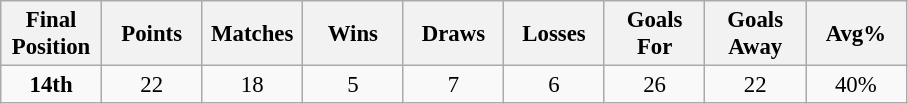<table class="wikitable" style="font-size: 95%; text-align: center;">
<tr>
<th width=60>Final Position</th>
<th width=60>Points</th>
<th width=60>Matches</th>
<th width=60>Wins</th>
<th width=60>Draws</th>
<th width=60>Losses</th>
<th width=60>Goals For</th>
<th width=60>Goals Away</th>
<th width=60>Avg%</th>
</tr>
<tr>
<td><strong>14th</strong></td>
<td>22</td>
<td>18</td>
<td>5</td>
<td>7</td>
<td>6</td>
<td>26</td>
<td>22</td>
<td>40%</td>
</tr>
</table>
